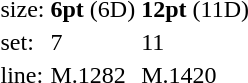<table style="margin-left:40px;">
<tr>
<td>size:</td>
<td><strong>6pt</strong> (6D)</td>
<td><strong>12pt</strong> (11D)</td>
</tr>
<tr>
<td>set:</td>
<td>7</td>
<td>11</td>
</tr>
<tr>
<td>line:</td>
<td>M.1282</td>
<td>M.1420</td>
</tr>
</table>
